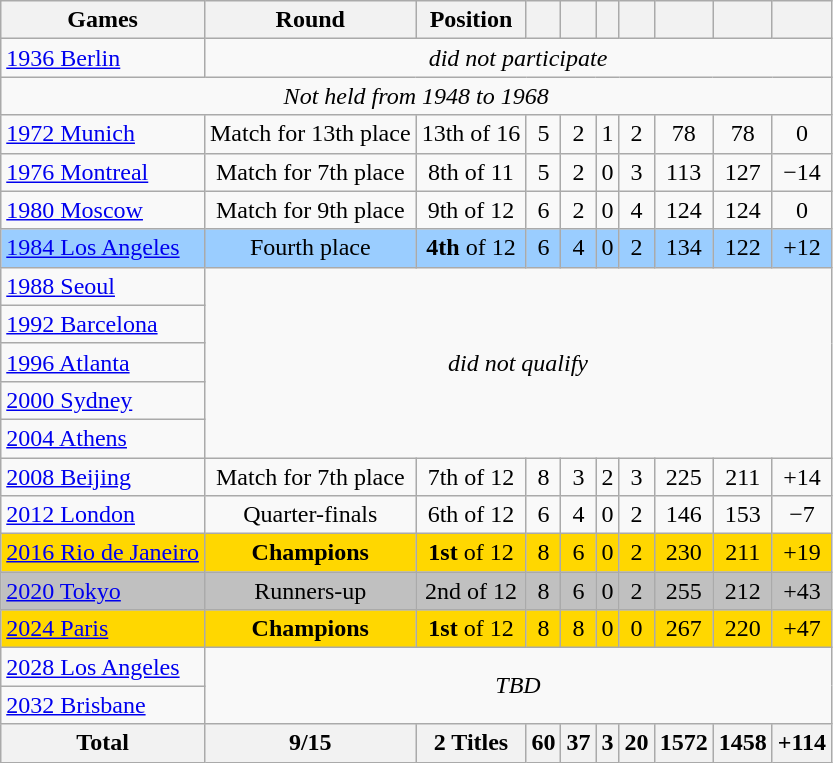<table class="wikitable" style="text-align:center;">
<tr>
<th>Games</th>
<th>Round</th>
<th>Position</th>
<th></th>
<th></th>
<th></th>
<th></th>
<th></th>
<th></th>
<th></th>
</tr>
<tr>
<td align=left> <a href='#'>1936 Berlin</a></td>
<td colspan=9><em>did not participate</em></td>
</tr>
<tr>
<td colspan=10><em>Not held from 1948 to 1968</em></td>
</tr>
<tr>
<td align=left> <a href='#'>1972 Munich</a></td>
<td>Match for 13th place</td>
<td>13th of 16</td>
<td>5</td>
<td>2</td>
<td>1</td>
<td>2</td>
<td>78</td>
<td>78</td>
<td>0</td>
</tr>
<tr>
<td align=left> <a href='#'>1976 Montreal</a></td>
<td>Match for 7th place</td>
<td>8th of 11</td>
<td>5</td>
<td>2</td>
<td>0</td>
<td>3</td>
<td>113</td>
<td>127</td>
<td>−14</td>
</tr>
<tr>
<td align=left> <a href='#'>1980 Moscow</a></td>
<td>Match for 9th place</td>
<td>9th of 12</td>
<td>6</td>
<td>2</td>
<td>0</td>
<td>4</td>
<td>124</td>
<td>124</td>
<td>0</td>
</tr>
<tr style="background:#9acdff;">
<td align=left> <a href='#'>1984 Los Angeles</a></td>
<td>Fourth place</td>
<td><strong>4th</strong> of 12</td>
<td>6</td>
<td>4</td>
<td>0</td>
<td>2</td>
<td>134</td>
<td>122</td>
<td>+12</td>
</tr>
<tr>
<td align=left> <a href='#'>1988 Seoul</a></td>
<td rowspan=5 colspan=9><em>did not qualify</em></td>
</tr>
<tr>
<td align=left> <a href='#'>1992 Barcelona</a></td>
</tr>
<tr>
<td align=left> <a href='#'>1996 Atlanta</a></td>
</tr>
<tr>
<td align=left> <a href='#'>2000 Sydney</a></td>
</tr>
<tr>
<td align=left> <a href='#'>2004 Athens</a></td>
</tr>
<tr>
<td align=left> <a href='#'>2008 Beijing</a></td>
<td>Match for 7th place</td>
<td>7th of 12</td>
<td>8</td>
<td>3</td>
<td>2</td>
<td>3</td>
<td>225</td>
<td>211</td>
<td>+14</td>
</tr>
<tr>
<td align=left> <a href='#'>2012 London</a></td>
<td>Quarter-finals</td>
<td>6th of 12</td>
<td>6</td>
<td>4</td>
<td>0</td>
<td>2</td>
<td>146</td>
<td>153</td>
<td>−7</td>
</tr>
<tr bgcolor=gold>
<td align=left> <a href='#'>2016 Rio de Janeiro</a></td>
<td><strong>Champions</strong></td>
<td><strong>1st</strong> of 12</td>
<td>8</td>
<td>6</td>
<td>0</td>
<td>2</td>
<td>230</td>
<td>211</td>
<td>+19</td>
</tr>
<tr bgcolor=silver>
<td align=left> <a href='#'>2020 Tokyo</a></td>
<td>Runners-up</td>
<td>2nd of 12</td>
<td>8</td>
<td>6</td>
<td>0</td>
<td>2</td>
<td>255</td>
<td>212</td>
<td>+43</td>
</tr>
<tr bgcolor=gold>
<td align=left> <a href='#'>2024 Paris</a></td>
<td><strong>Champions</strong></td>
<td><strong>1st</strong> of 12</td>
<td>8</td>
<td>8</td>
<td>0</td>
<td>0</td>
<td>267</td>
<td>220</td>
<td>+47</td>
</tr>
<tr>
<td align=left> <a href='#'>2028 Los Angeles</a></td>
<td rowspan=2 colspan=9><em>TBD</em></td>
</tr>
<tr>
<td align=left> <a href='#'>2032 Brisbane</a></td>
</tr>
<tr>
<th>Total</th>
<th>9/15</th>
<th>2 Titles</th>
<th>60</th>
<th>37</th>
<th>3</th>
<th>20</th>
<th>1572</th>
<th>1458</th>
<th>+114</th>
</tr>
</table>
